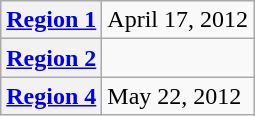<table class="wikitable">
<tr>
<th><a href='#'>Region 1</a></th>
<td>April 17, 2012</td>
</tr>
<tr>
<th><a href='#'>Region 2</a></th>
<td></td>
</tr>
<tr>
<th><a href='#'>Region 4</a></th>
<td>May 22, 2012</td>
</tr>
</table>
